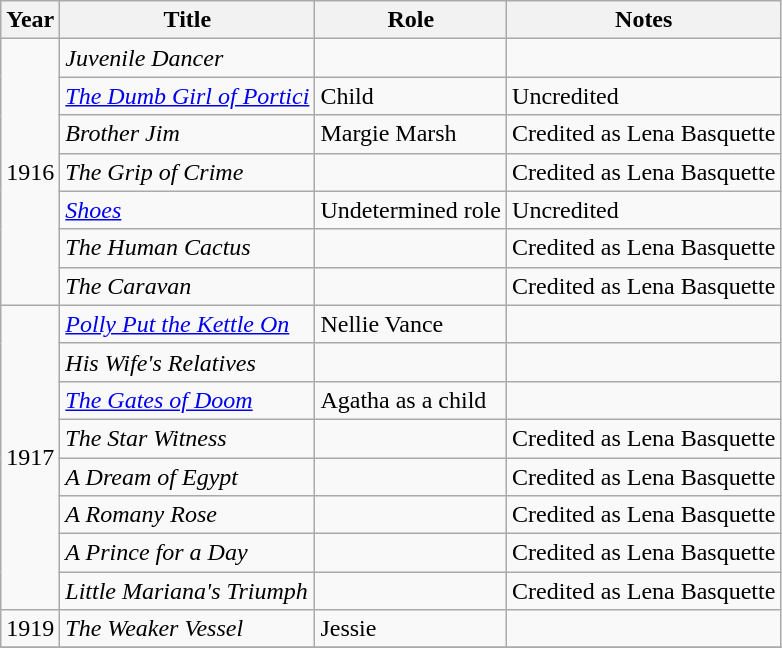<table class="wikitable sortable">
<tr>
<th>Year</th>
<th>Title</th>
<th>Role</th>
<th class="unsortable">Notes</th>
</tr>
<tr>
<td rowspan=7>1916</td>
<td><em>Juvenile Dancer</em></td>
<td></td>
<td></td>
</tr>
<tr>
<td><em><a href='#'>The Dumb Girl of Portici</a></em></td>
<td>Child</td>
<td>Uncredited</td>
</tr>
<tr>
<td><em>Brother Jim</em></td>
<td>Margie Marsh</td>
<td>Credited as Lena Basquette</td>
</tr>
<tr>
<td><em>The Grip of Crime</em></td>
<td></td>
<td>Credited as Lena Basquette</td>
</tr>
<tr>
<td><em><a href='#'>Shoes</a></em></td>
<td>Undetermined role</td>
<td>Uncredited</td>
</tr>
<tr>
<td><em>The Human Cactus</em></td>
<td></td>
<td>Credited as Lena Basquette</td>
</tr>
<tr>
<td><em>The Caravan</em></td>
<td></td>
<td>Credited as Lena Basquette</td>
</tr>
<tr>
<td rowspan=8>1917</td>
<td><em><a href='#'>Polly Put the Kettle On</a></em></td>
<td>Nellie Vance</td>
<td></td>
</tr>
<tr>
<td><em>His Wife's Relatives</em></td>
<td></td>
<td></td>
</tr>
<tr>
<td><em><a href='#'>The Gates of Doom</a></em></td>
<td>Agatha as a child</td>
<td></td>
</tr>
<tr>
<td><em>The Star Witness</em></td>
<td></td>
<td>Credited as Lena Basquette</td>
</tr>
<tr>
<td><em>A Dream of Egypt</em></td>
<td></td>
<td>Credited as Lena Basquette</td>
</tr>
<tr>
<td><em>A Romany Rose</em></td>
<td></td>
<td>Credited as Lena Basquette</td>
</tr>
<tr>
<td><em>A Prince for a Day</em></td>
<td></td>
<td>Credited as Lena Basquette</td>
</tr>
<tr>
<td><em>Little Mariana's Triumph</em></td>
<td></td>
<td>Credited as Lena Basquette</td>
</tr>
<tr>
<td>1919</td>
<td><em>The Weaker Vessel</em></td>
<td>Jessie</td>
<td></td>
</tr>
<tr>
</tr>
</table>
